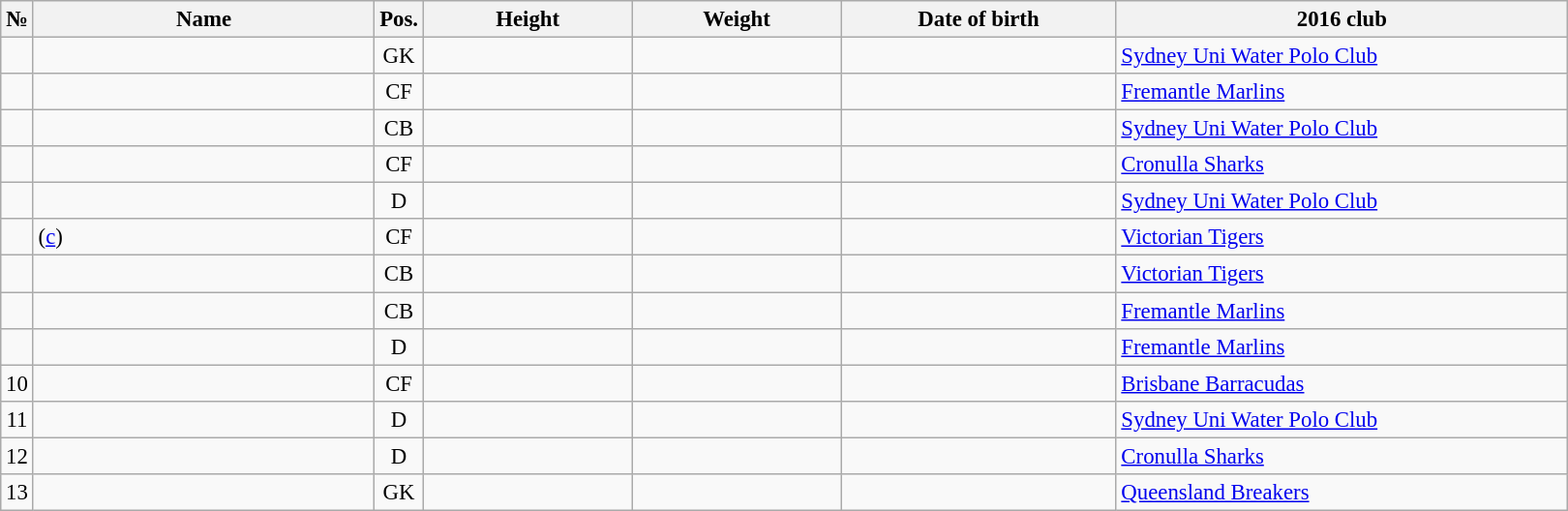<table class="wikitable sortable" style="font-size:95%; text-align:center;">
<tr>
<th>№</th>
<th style="width:15em">Name</th>
<th>Pos.</th>
<th style="width:9em">Height</th>
<th style="width:9em">Weight</th>
<th style="width:12em">Date of birth</th>
<th style="width:20em">2016 club</th>
</tr>
<tr>
<td></td>
<td style="text-align:left;"></td>
<td>GK</td>
<td></td>
<td></td>
<td style="text-align:right;"></td>
<td style="text-align:left;"> <a href='#'>Sydney Uni Water Polo Club</a></td>
</tr>
<tr>
<td></td>
<td style="text-align:left;"></td>
<td>CF</td>
<td></td>
<td></td>
<td style="text-align:right;"></td>
<td style="text-align:left;"> <a href='#'>Fremantle Marlins</a></td>
</tr>
<tr>
<td></td>
<td style="text-align:left;"></td>
<td>CB</td>
<td></td>
<td></td>
<td style="text-align:right;"></td>
<td style="text-align:left;"> <a href='#'>Sydney Uni Water Polo Club</a></td>
</tr>
<tr>
<td></td>
<td style="text-align:left;"></td>
<td>CF</td>
<td></td>
<td></td>
<td style="text-align:right;"></td>
<td style="text-align:left;"> <a href='#'>Cronulla Sharks</a></td>
</tr>
<tr>
<td></td>
<td style="text-align:left;"></td>
<td>D</td>
<td></td>
<td></td>
<td style="text-align:right;"></td>
<td style="text-align:left;"> <a href='#'>Sydney Uni Water Polo Club</a></td>
</tr>
<tr>
<td></td>
<td style="text-align:left;"> (<a href='#'>c</a>)</td>
<td>CF</td>
<td></td>
<td></td>
<td style="text-align:right;"></td>
<td style="text-align:left;"> <a href='#'>Victorian Tigers</a></td>
</tr>
<tr>
<td></td>
<td style="text-align:left;"></td>
<td>CB</td>
<td></td>
<td></td>
<td style="text-align:right;"></td>
<td style="text-align:left;"> <a href='#'>Victorian Tigers</a></td>
</tr>
<tr>
<td></td>
<td style="text-align:left;"></td>
<td>CB</td>
<td></td>
<td></td>
<td style="text-align:right;"></td>
<td style="text-align:left;"> <a href='#'>Fremantle Marlins</a></td>
</tr>
<tr>
<td></td>
<td style="text-align:left;"></td>
<td>D</td>
<td></td>
<td></td>
<td style="text-align:right;"></td>
<td style="text-align:left;"> <a href='#'>Fremantle Marlins</a></td>
</tr>
<tr>
<td>10</td>
<td style="text-align:left;"></td>
<td>CF</td>
<td></td>
<td></td>
<td style="text-align:right;"></td>
<td style="text-align:left;"> <a href='#'>Brisbane Barracudas</a></td>
</tr>
<tr>
<td>11</td>
<td style="text-align:left;"></td>
<td>D</td>
<td></td>
<td></td>
<td style="text-align:right;"></td>
<td style="text-align:left;"> <a href='#'>Sydney Uni Water Polo Club</a></td>
</tr>
<tr>
<td>12</td>
<td style="text-align:left;"></td>
<td>D</td>
<td></td>
<td></td>
<td style="text-align:right;"></td>
<td style="text-align:left;"> <a href='#'>Cronulla Sharks</a></td>
</tr>
<tr>
<td>13</td>
<td style="text-align:left;"></td>
<td>GK</td>
<td></td>
<td></td>
<td style="text-align:right;"></td>
<td style="text-align:left;"> <a href='#'>Queensland Breakers</a></td>
</tr>
</table>
